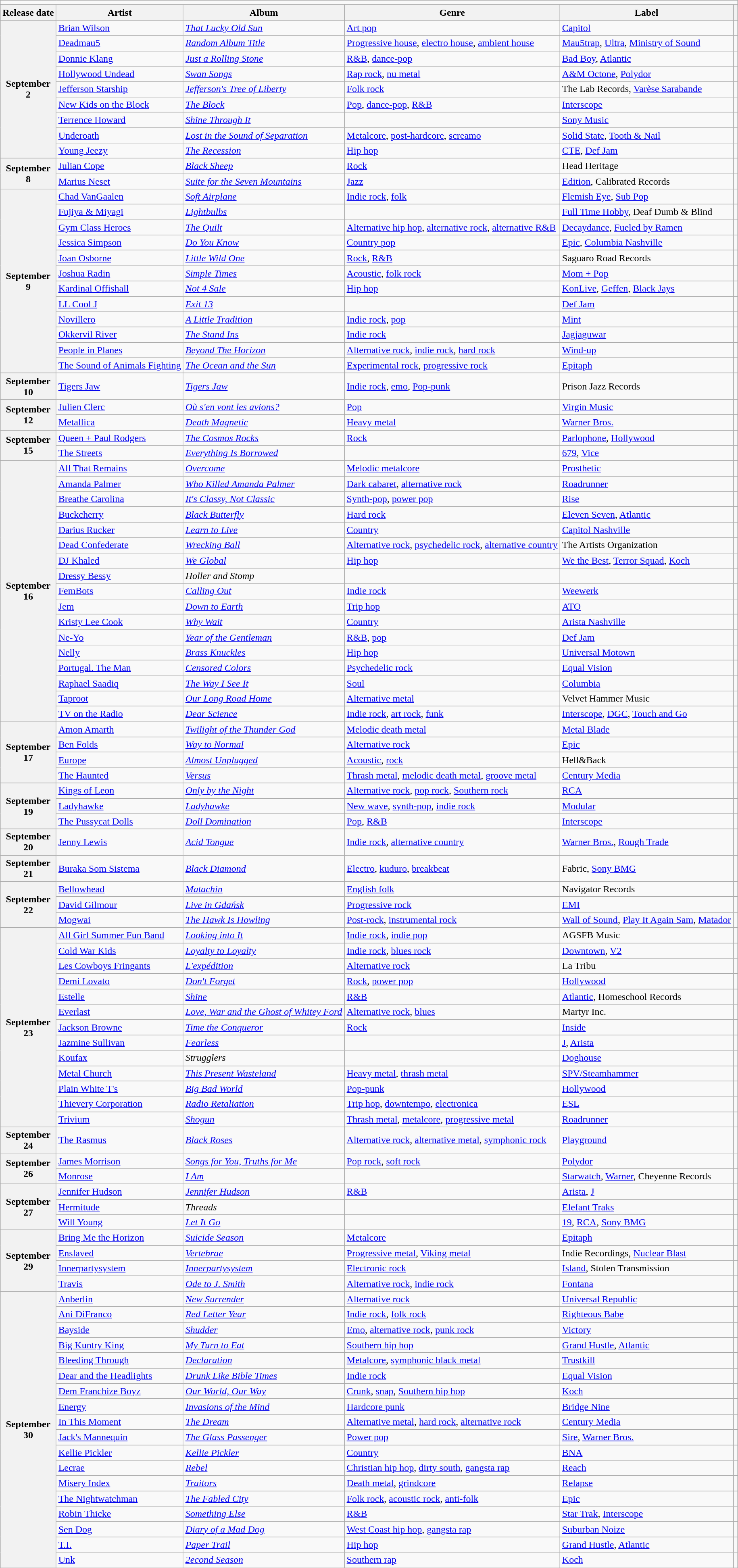<table class="wikitable plainrowheaders">
<tr>
<td colspan="6" style="text-align:center;"></td>
</tr>
<tr>
<th scope="col">Release date</th>
<th scope="col">Artist</th>
<th scope="col">Album</th>
<th scope="col">Genre</th>
<th scope="col">Label</th>
<th scope="col"></th>
</tr>
<tr>
<th scope="row" rowspan="9" style="text-align:center;">September<br>2</th>
<td><a href='#'>Brian Wilson</a></td>
<td><em><a href='#'>That Lucky Old Sun</a></em></td>
<td><a href='#'>Art pop</a></td>
<td><a href='#'>Capitol</a></td>
<td></td>
</tr>
<tr>
<td><a href='#'>Deadmau5</a></td>
<td><em><a href='#'>Random Album Title</a></em></td>
<td><a href='#'>Progressive house</a>, <a href='#'>electro house</a>, <a href='#'>ambient house</a></td>
<td><a href='#'>Mau5trap</a>, <a href='#'>Ultra</a>, <a href='#'>Ministry of Sound</a></td>
<td></td>
</tr>
<tr>
<td><a href='#'>Donnie Klang</a></td>
<td><em><a href='#'>Just a Rolling Stone</a></em></td>
<td><a href='#'>R&B</a>, <a href='#'>dance-pop</a></td>
<td><a href='#'>Bad Boy</a>, <a href='#'>Atlantic</a></td>
<td></td>
</tr>
<tr>
<td><a href='#'>Hollywood Undead</a></td>
<td><em><a href='#'>Swan Songs</a></em></td>
<td><a href='#'>Rap rock</a>, <a href='#'>nu metal</a></td>
<td><a href='#'>A&M Octone</a>, <a href='#'>Polydor</a></td>
<td></td>
</tr>
<tr>
<td><a href='#'>Jefferson Starship</a></td>
<td><em><a href='#'>Jefferson's Tree of Liberty</a></em></td>
<td><a href='#'>Folk rock</a></td>
<td>The Lab Records, <a href='#'>Varèse Sarabande</a></td>
<td></td>
</tr>
<tr>
<td><a href='#'>New Kids on the Block</a></td>
<td><em><a href='#'>The Block</a></em></td>
<td><a href='#'>Pop</a>, <a href='#'>dance-pop</a>, <a href='#'>R&B</a></td>
<td><a href='#'>Interscope</a></td>
<td></td>
</tr>
<tr>
<td><a href='#'>Terrence Howard</a></td>
<td><em><a href='#'>Shine Through It</a></em></td>
<td></td>
<td><a href='#'>Sony Music</a></td>
<td></td>
</tr>
<tr>
<td><a href='#'>Underoath</a></td>
<td><em><a href='#'>Lost in the Sound of Separation</a></em></td>
<td><a href='#'>Metalcore</a>, <a href='#'>post-hardcore</a>, <a href='#'>screamo</a></td>
<td><a href='#'>Solid State</a>, <a href='#'>Tooth & Nail</a></td>
<td></td>
</tr>
<tr>
<td><a href='#'>Young Jeezy</a></td>
<td><em><a href='#'>The Recession</a></em></td>
<td><a href='#'>Hip hop</a></td>
<td><a href='#'>CTE</a>, <a href='#'>Def Jam</a></td>
<td></td>
</tr>
<tr>
<th scope="row" rowspan="2" style="text-align:center;">September<br>8</th>
<td><a href='#'>Julian Cope</a></td>
<td><em><a href='#'>Black Sheep</a></em></td>
<td><a href='#'>Rock</a></td>
<td>Head Heritage</td>
<td></td>
</tr>
<tr>
<td><a href='#'>Marius Neset</a></td>
<td><em><a href='#'>Suite for the Seven Mountains</a></em></td>
<td><a href='#'>Jazz</a></td>
<td><a href='#'>Edition</a>, Calibrated Records</td>
<td></td>
</tr>
<tr>
<th scope="row" rowspan="12" style="text-align:center;">September<br>9</th>
<td><a href='#'>Chad VanGaalen</a></td>
<td><em><a href='#'>Soft Airplane</a></em></td>
<td><a href='#'>Indie rock</a>, <a href='#'>folk</a></td>
<td><a href='#'>Flemish Eye</a>, <a href='#'>Sub Pop</a></td>
<td></td>
</tr>
<tr>
<td><a href='#'>Fujiya & Miyagi</a></td>
<td><em><a href='#'>Lightbulbs</a></em></td>
<td></td>
<td><a href='#'>Full Time Hobby</a>, Deaf Dumb & Blind</td>
<td></td>
</tr>
<tr>
<td><a href='#'>Gym Class Heroes</a></td>
<td><em><a href='#'>The Quilt</a></em></td>
<td><a href='#'>Alternative hip hop</a>, <a href='#'>alternative rock</a>, <a href='#'>alternative R&B</a></td>
<td><a href='#'>Decaydance</a>, <a href='#'>Fueled by Ramen</a></td>
<td></td>
</tr>
<tr>
<td><a href='#'>Jessica Simpson</a></td>
<td><em><a href='#'>Do You Know</a></em></td>
<td><a href='#'>Country pop</a></td>
<td><a href='#'>Epic</a>, <a href='#'>Columbia Nashville</a></td>
<td></td>
</tr>
<tr>
<td><a href='#'>Joan Osborne</a></td>
<td><em><a href='#'>Little Wild One</a></em></td>
<td><a href='#'>Rock</a>, <a href='#'>R&B</a></td>
<td>Saguaro Road Records</td>
<td></td>
</tr>
<tr>
<td><a href='#'>Joshua Radin</a></td>
<td><em><a href='#'>Simple Times</a></em></td>
<td><a href='#'>Acoustic</a>, <a href='#'>folk rock</a></td>
<td><a href='#'>Mom + Pop</a></td>
<td></td>
</tr>
<tr>
<td><a href='#'>Kardinal Offishall</a></td>
<td><em><a href='#'>Not 4 Sale</a></em></td>
<td><a href='#'>Hip hop</a></td>
<td><a href='#'>KonLive</a>, <a href='#'>Geffen</a>, <a href='#'>Black Jays</a></td>
<td></td>
</tr>
<tr>
<td><a href='#'>LL Cool J</a></td>
<td><em><a href='#'>Exit 13</a></em></td>
<td></td>
<td><a href='#'>Def Jam</a></td>
<td></td>
</tr>
<tr>
<td><a href='#'>Novillero</a></td>
<td><em><a href='#'>A Little Tradition</a></em></td>
<td><a href='#'>Indie rock</a>, <a href='#'>pop</a></td>
<td><a href='#'>Mint</a></td>
<td></td>
</tr>
<tr>
<td><a href='#'>Okkervil River</a></td>
<td><em><a href='#'>The Stand Ins</a></em></td>
<td><a href='#'>Indie rock</a></td>
<td><a href='#'>Jagjaguwar</a></td>
<td></td>
</tr>
<tr>
<td><a href='#'>People in Planes</a></td>
<td><em><a href='#'>Beyond The Horizon</a></em></td>
<td><a href='#'>Alternative rock</a>, <a href='#'>indie rock</a>, <a href='#'>hard rock</a></td>
<td><a href='#'>Wind-up</a></td>
<td></td>
</tr>
<tr>
<td><a href='#'>The Sound of Animals Fighting</a></td>
<td><em><a href='#'>The Ocean and the Sun</a></em></td>
<td><a href='#'>Experimental rock</a>, <a href='#'>progressive rock</a></td>
<td><a href='#'>Epitaph</a></td>
<td></td>
</tr>
<tr>
<th scope="row" style="text-align:center;">September<br>10</th>
<td><a href='#'>Tigers Jaw</a></td>
<td><em><a href='#'>Tigers Jaw</a></em></td>
<td><a href='#'>Indie rock</a>, <a href='#'>emo</a>, <a href='#'>Pop-punk</a></td>
<td>Prison Jazz Records</td>
<td></td>
</tr>
<tr>
<th scope="row" rowspan="2" style="text-align:center;">September<br>12</th>
<td><a href='#'>Julien Clerc</a></td>
<td><em><a href='#'>Où s'en vont les avions?</a></em></td>
<td><a href='#'>Pop</a></td>
<td><a href='#'>Virgin Music</a></td>
<td></td>
</tr>
<tr>
<td><a href='#'>Metallica</a></td>
<td><em><a href='#'>Death Magnetic</a></em></td>
<td><a href='#'>Heavy metal</a></td>
<td><a href='#'>Warner Bros.</a></td>
<td></td>
</tr>
<tr>
<th scope="row" rowspan="2" style="text-align:center;">September<br>15</th>
<td><a href='#'>Queen + Paul Rodgers</a></td>
<td><em><a href='#'>The Cosmos Rocks</a></em></td>
<td><a href='#'>Rock</a></td>
<td><a href='#'>Parlophone</a>, <a href='#'>Hollywood</a></td>
<td></td>
</tr>
<tr>
<td><a href='#'>The Streets</a></td>
<td><em><a href='#'>Everything Is Borrowed</a></em></td>
<td></td>
<td><a href='#'>679</a>, <a href='#'>Vice</a></td>
<td></td>
</tr>
<tr>
<th scope="row" rowspan="17" style="text-align:center;">September<br>16</th>
<td><a href='#'>All That Remains</a></td>
<td><em><a href='#'>Overcome</a></em></td>
<td><a href='#'>Melodic metalcore</a></td>
<td><a href='#'>Prosthetic</a></td>
<td></td>
</tr>
<tr>
<td><a href='#'>Amanda Palmer</a></td>
<td><em><a href='#'>Who Killed Amanda Palmer</a></em></td>
<td><a href='#'>Dark cabaret</a>, <a href='#'>alternative rock</a></td>
<td><a href='#'>Roadrunner</a></td>
<td></td>
</tr>
<tr>
<td><a href='#'>Breathe Carolina</a></td>
<td><em><a href='#'>It's Classy, Not Classic</a></em></td>
<td><a href='#'>Synth-pop</a>, <a href='#'>power pop</a></td>
<td><a href='#'>Rise</a></td>
<td></td>
</tr>
<tr>
<td><a href='#'>Buckcherry</a></td>
<td><em><a href='#'>Black Butterfly</a></em></td>
<td><a href='#'>Hard rock</a></td>
<td><a href='#'>Eleven Seven</a>, <a href='#'>Atlantic</a></td>
<td></td>
</tr>
<tr>
<td><a href='#'>Darius Rucker</a></td>
<td><em><a href='#'>Learn to Live</a></em></td>
<td><a href='#'>Country</a></td>
<td><a href='#'>Capitol Nashville</a></td>
<td></td>
</tr>
<tr>
<td><a href='#'>Dead Confederate</a></td>
<td><em><a href='#'>Wrecking Ball</a></em></td>
<td><a href='#'>Alternative rock</a>, <a href='#'>psychedelic rock</a>, <a href='#'>alternative country</a></td>
<td>The Artists Organization</td>
<td></td>
</tr>
<tr>
<td><a href='#'>DJ Khaled</a></td>
<td><em><a href='#'>We Global</a></em></td>
<td><a href='#'>Hip hop</a></td>
<td><a href='#'>We the Best</a>, <a href='#'>Terror Squad</a>, <a href='#'>Koch</a></td>
<td></td>
</tr>
<tr>
<td><a href='#'>Dressy Bessy</a></td>
<td><em>Holler and Stomp</em></td>
<td></td>
<td></td>
<td></td>
</tr>
<tr>
<td><a href='#'>FemBots</a></td>
<td><em><a href='#'>Calling Out</a></em></td>
<td><a href='#'>Indie rock</a></td>
<td><a href='#'>Weewerk</a></td>
<td></td>
</tr>
<tr>
<td><a href='#'>Jem</a></td>
<td><em><a href='#'>Down to Earth</a></em></td>
<td><a href='#'>Trip hop</a></td>
<td><a href='#'>ATO</a></td>
<td></td>
</tr>
<tr>
<td><a href='#'>Kristy Lee Cook</a></td>
<td><em><a href='#'>Why Wait</a></em></td>
<td><a href='#'>Country</a></td>
<td><a href='#'>Arista Nashville</a></td>
<td></td>
</tr>
<tr>
<td><a href='#'>Ne-Yo</a></td>
<td><em><a href='#'>Year of the Gentleman</a></em></td>
<td><a href='#'>R&B</a>, <a href='#'>pop</a></td>
<td><a href='#'>Def Jam</a></td>
<td></td>
</tr>
<tr>
<td><a href='#'>Nelly</a></td>
<td><em><a href='#'>Brass Knuckles</a></em></td>
<td><a href='#'>Hip hop</a></td>
<td><a href='#'>Universal Motown</a></td>
<td></td>
</tr>
<tr>
<td><a href='#'>Portugal. The Man</a></td>
<td><em><a href='#'>Censored Colors</a></em></td>
<td><a href='#'>Psychedelic rock</a></td>
<td><a href='#'>Equal Vision</a></td>
<td></td>
</tr>
<tr>
<td><a href='#'>Raphael Saadiq</a></td>
<td><em><a href='#'>The Way I See It</a></em></td>
<td><a href='#'>Soul</a></td>
<td><a href='#'>Columbia</a></td>
<td></td>
</tr>
<tr>
<td><a href='#'>Taproot</a></td>
<td><em><a href='#'>Our Long Road Home</a></em></td>
<td><a href='#'>Alternative metal</a></td>
<td>Velvet Hammer Music</td>
<td></td>
</tr>
<tr>
<td><a href='#'>TV on the Radio</a></td>
<td><em><a href='#'>Dear Science</a></em></td>
<td><a href='#'>Indie rock</a>, <a href='#'>art rock</a>, <a href='#'>funk</a></td>
<td><a href='#'>Interscope</a>, <a href='#'>DGC</a>, <a href='#'>Touch and Go</a></td>
<td></td>
</tr>
<tr>
<th scope="row" rowspan="4" style="text-align:center;">September<br>17</th>
<td><a href='#'>Amon Amarth</a></td>
<td><em><a href='#'>Twilight of the Thunder God</a></em></td>
<td><a href='#'>Melodic death metal</a></td>
<td><a href='#'>Metal Blade</a></td>
<td></td>
</tr>
<tr>
<td><a href='#'>Ben Folds</a></td>
<td><em><a href='#'>Way to Normal</a></em></td>
<td><a href='#'>Alternative rock</a></td>
<td><a href='#'>Epic</a></td>
<td></td>
</tr>
<tr>
<td><a href='#'>Europe</a></td>
<td><em><a href='#'>Almost Unplugged</a></em></td>
<td><a href='#'>Acoustic</a>, <a href='#'>rock</a></td>
<td>Hell&Back</td>
<td></td>
</tr>
<tr>
<td><a href='#'>The Haunted</a></td>
<td><em><a href='#'>Versus</a></em></td>
<td><a href='#'>Thrash metal</a>, <a href='#'>melodic death metal</a>, <a href='#'>groove metal</a></td>
<td><a href='#'>Century Media</a></td>
<td></td>
</tr>
<tr>
<th scope="row" rowspan="3" style="text-align:center;">September<br>19</th>
<td><a href='#'>Kings of Leon</a></td>
<td><em><a href='#'>Only by the Night</a></em></td>
<td><a href='#'>Alternative rock</a>, <a href='#'>pop rock</a>, <a href='#'>Southern rock</a></td>
<td><a href='#'>RCA</a></td>
<td></td>
</tr>
<tr>
<td><a href='#'>Ladyhawke</a></td>
<td><em><a href='#'>Ladyhawke</a></em></td>
<td><a href='#'>New wave</a>, <a href='#'>synth-pop</a>, <a href='#'>indie rock</a></td>
<td><a href='#'>Modular</a></td>
<td></td>
</tr>
<tr>
<td><a href='#'>The Pussycat Dolls</a></td>
<td><em><a href='#'>Doll Domination</a></em></td>
<td><a href='#'>Pop</a>, <a href='#'>R&B</a></td>
<td><a href='#'>Interscope</a></td>
<td></td>
</tr>
<tr>
<th scope="row" style="text-align:center;">September<br>20</th>
<td><a href='#'>Jenny Lewis</a></td>
<td><em><a href='#'>Acid Tongue</a></em></td>
<td><a href='#'>Indie rock</a>, <a href='#'>alternative country</a></td>
<td><a href='#'>Warner Bros.</a>, <a href='#'>Rough Trade</a></td>
<td></td>
</tr>
<tr>
<th scope="row" style="text-align:center;">September<br>21</th>
<td><a href='#'>Buraka Som Sistema</a></td>
<td><em><a href='#'>Black Diamond</a></em></td>
<td><a href='#'>Electro</a>, <a href='#'>kuduro</a>, <a href='#'>breakbeat</a></td>
<td>Fabric, <a href='#'>Sony BMG</a></td>
<td></td>
</tr>
<tr>
<th scope="row" rowspan="3" style="text-align:center;">September<br>22</th>
<td><a href='#'>Bellowhead</a></td>
<td><em><a href='#'>Matachin</a></em></td>
<td><a href='#'>English folk</a></td>
<td>Navigator Records</td>
<td></td>
</tr>
<tr>
<td><a href='#'>David Gilmour</a></td>
<td><em><a href='#'>Live in Gdańsk</a></em></td>
<td><a href='#'>Progressive rock</a></td>
<td><a href='#'>EMI</a></td>
<td></td>
</tr>
<tr>
<td><a href='#'>Mogwai</a></td>
<td><em><a href='#'>The Hawk Is Howling</a></em></td>
<td><a href='#'>Post-rock</a>, <a href='#'>instrumental rock</a></td>
<td><a href='#'>Wall of Sound</a>, <a href='#'>Play It Again Sam</a>, <a href='#'>Matador</a></td>
<td></td>
</tr>
<tr>
<th scope="row" rowspan="13" style="text-align:center;">September<br>23</th>
<td><a href='#'>All Girl Summer Fun Band</a></td>
<td><em><a href='#'>Looking into It</a></em></td>
<td><a href='#'>Indie rock</a>, <a href='#'>indie pop</a></td>
<td>AGSFB Music</td>
<td></td>
</tr>
<tr>
<td><a href='#'>Cold War Kids</a></td>
<td><em><a href='#'>Loyalty to Loyalty</a></em></td>
<td><a href='#'>Indie rock</a>, <a href='#'>blues rock</a></td>
<td><a href='#'>Downtown</a>, <a href='#'>V2</a></td>
<td></td>
</tr>
<tr>
<td><a href='#'>Les Cowboys Fringants</a></td>
<td><em><a href='#'>L'expédition</a></em></td>
<td><a href='#'>Alternative rock</a></td>
<td>La Tribu</td>
<td></td>
</tr>
<tr>
<td><a href='#'>Demi Lovato</a></td>
<td><em><a href='#'>Don't Forget</a></em></td>
<td><a href='#'>Rock</a>, <a href='#'>power pop</a></td>
<td><a href='#'>Hollywood</a></td>
<td></td>
</tr>
<tr>
<td><a href='#'>Estelle</a></td>
<td><em><a href='#'>Shine</a></em></td>
<td><a href='#'>R&B</a></td>
<td><a href='#'>Atlantic</a>, Homeschool Records</td>
<td></td>
</tr>
<tr>
<td><a href='#'>Everlast</a></td>
<td><em><a href='#'>Love, War and the Ghost of Whitey Ford</a></em></td>
<td><a href='#'>Alternative rock</a>, <a href='#'>blues</a></td>
<td>Martyr Inc.</td>
<td></td>
</tr>
<tr>
<td><a href='#'>Jackson Browne</a></td>
<td><em><a href='#'>Time the Conqueror</a></em></td>
<td><a href='#'>Rock</a></td>
<td><a href='#'>Inside</a></td>
<td></td>
</tr>
<tr>
<td><a href='#'>Jazmine Sullivan</a></td>
<td><em><a href='#'>Fearless</a></em></td>
<td></td>
<td><a href='#'>J</a>, <a href='#'>Arista</a></td>
<td></td>
</tr>
<tr>
<td><a href='#'>Koufax</a></td>
<td><em>Strugglers</em></td>
<td></td>
<td><a href='#'>Doghouse</a></td>
<td></td>
</tr>
<tr>
<td><a href='#'>Metal Church</a></td>
<td><em><a href='#'>This Present Wasteland</a></em></td>
<td><a href='#'>Heavy metal</a>, <a href='#'>thrash metal</a></td>
<td><a href='#'>SPV/Steamhammer</a></td>
<td></td>
</tr>
<tr>
<td><a href='#'>Plain White T's</a></td>
<td><em><a href='#'>Big Bad World</a></em></td>
<td><a href='#'>Pop-punk</a></td>
<td><a href='#'>Hollywood</a></td>
<td></td>
</tr>
<tr>
<td><a href='#'>Thievery Corporation</a></td>
<td><em><a href='#'>Radio Retaliation</a></em></td>
<td><a href='#'>Trip hop</a>, <a href='#'>downtempo</a>, <a href='#'>electronica</a></td>
<td><a href='#'>ESL</a></td>
<td></td>
</tr>
<tr>
<td><a href='#'>Trivium</a></td>
<td><em><a href='#'>Shogun</a></em></td>
<td><a href='#'>Thrash metal</a>, <a href='#'>metalcore</a>, <a href='#'>progressive metal</a></td>
<td><a href='#'>Roadrunner</a></td>
<td></td>
</tr>
<tr>
<th scope="row" style="text-align:center;">September<br>24</th>
<td><a href='#'>The Rasmus</a></td>
<td><em><a href='#'>Black Roses</a></em></td>
<td><a href='#'>Alternative rock</a>, <a href='#'>alternative metal</a>, <a href='#'>symphonic rock</a></td>
<td><a href='#'>Playground</a></td>
<td></td>
</tr>
<tr>
<th scope="row" rowspan="2" style="text-align:center;">September<br>26</th>
<td><a href='#'>James Morrison</a></td>
<td><em><a href='#'>Songs for You, Truths for Me</a></em></td>
<td><a href='#'>Pop rock</a>, <a href='#'>soft rock</a></td>
<td><a href='#'>Polydor</a></td>
<td></td>
</tr>
<tr>
<td><a href='#'>Monrose</a></td>
<td><em><a href='#'>I Am</a></em></td>
<td></td>
<td><a href='#'>Starwatch</a>, <a href='#'>Warner</a>, Cheyenne Records</td>
<td></td>
</tr>
<tr>
<th scope="row" rowspan="3" style="text-align:center;">September<br>27</th>
<td><a href='#'>Jennifer Hudson</a></td>
<td><em><a href='#'>Jennifer Hudson</a></em></td>
<td><a href='#'>R&B</a></td>
<td><a href='#'>Arista</a>, <a href='#'>J</a></td>
<td></td>
</tr>
<tr>
<td><a href='#'>Hermitude</a></td>
<td><em>Threads</em></td>
<td></td>
<td><a href='#'>Elefant Traks</a></td>
<td></td>
</tr>
<tr>
<td><a href='#'>Will Young</a></td>
<td><em><a href='#'>Let It Go</a></em></td>
<td></td>
<td><a href='#'>19</a>, <a href='#'>RCA</a>, <a href='#'>Sony BMG</a></td>
<td></td>
</tr>
<tr>
<th scope="row" rowspan="4" style="text-align:center;">September<br>29</th>
<td><a href='#'>Bring Me the Horizon</a></td>
<td><em><a href='#'>Suicide Season</a></em></td>
<td><a href='#'>Metalcore</a></td>
<td><a href='#'>Epitaph</a></td>
<td></td>
</tr>
<tr>
<td><a href='#'>Enslaved</a></td>
<td><em><a href='#'>Vertebrae</a></em></td>
<td><a href='#'>Progressive metal</a>, <a href='#'>Viking metal</a></td>
<td>Indie Recordings, <a href='#'>Nuclear Blast</a></td>
<td></td>
</tr>
<tr>
<td><a href='#'>Innerpartysystem</a></td>
<td><em><a href='#'>Innerpartysystem</a></em></td>
<td><a href='#'>Electronic rock</a></td>
<td><a href='#'>Island</a>, Stolen Transmission</td>
<td></td>
</tr>
<tr>
<td><a href='#'>Travis</a></td>
<td><em><a href='#'>Ode to J. Smith</a></em></td>
<td><a href='#'>Alternative rock</a>, <a href='#'>indie rock</a></td>
<td><a href='#'>Fontana</a></td>
<td></td>
</tr>
<tr>
<th scope="row" rowspan="18" style="text-align:center;">September<br>30</th>
<td><a href='#'>Anberlin</a></td>
<td><em><a href='#'>New Surrender</a></em></td>
<td><a href='#'>Alternative rock</a></td>
<td><a href='#'>Universal Republic</a></td>
<td></td>
</tr>
<tr>
<td><a href='#'>Ani DiFranco</a></td>
<td><em><a href='#'>Red Letter Year</a></em></td>
<td><a href='#'>Indie rock</a>, <a href='#'>folk rock</a></td>
<td><a href='#'>Righteous Babe</a></td>
<td></td>
</tr>
<tr>
<td><a href='#'>Bayside</a></td>
<td><em><a href='#'>Shudder</a></em></td>
<td><a href='#'>Emo</a>, <a href='#'>alternative rock</a>, <a href='#'>punk rock</a></td>
<td><a href='#'>Victory</a></td>
<td></td>
</tr>
<tr>
<td><a href='#'>Big Kuntry King</a></td>
<td><em><a href='#'>My Turn to Eat</a></em></td>
<td><a href='#'>Southern hip hop</a></td>
<td><a href='#'>Grand Hustle</a>, <a href='#'>Atlantic</a></td>
<td></td>
</tr>
<tr>
<td><a href='#'>Bleeding Through</a></td>
<td><em><a href='#'>Declaration</a></em></td>
<td><a href='#'>Metalcore</a>, <a href='#'>symphonic black metal</a></td>
<td><a href='#'>Trustkill</a></td>
<td></td>
</tr>
<tr>
<td><a href='#'>Dear and the Headlights</a></td>
<td><em><a href='#'>Drunk Like Bible Times</a></em></td>
<td><a href='#'>Indie rock</a></td>
<td><a href='#'>Equal Vision</a></td>
<td></td>
</tr>
<tr>
<td><a href='#'>Dem Franchize Boyz</a></td>
<td><em><a href='#'>Our World, Our Way</a></em></td>
<td><a href='#'>Crunk</a>, <a href='#'>snap</a>, <a href='#'>Southern hip hop</a></td>
<td><a href='#'>Koch</a></td>
<td></td>
</tr>
<tr>
<td><a href='#'>Energy</a></td>
<td><em><a href='#'>Invasions of the Mind</a></em></td>
<td><a href='#'>Hardcore punk</a></td>
<td><a href='#'>Bridge Nine</a></td>
<td></td>
</tr>
<tr>
<td><a href='#'>In This Moment</a></td>
<td><em><a href='#'>The Dream</a></em></td>
<td><a href='#'>Alternative metal</a>, <a href='#'>hard rock</a>, <a href='#'>alternative rock</a></td>
<td><a href='#'>Century Media</a></td>
<td></td>
</tr>
<tr>
<td><a href='#'>Jack's Mannequin</a></td>
<td><em><a href='#'>The Glass Passenger</a></em></td>
<td><a href='#'>Power pop</a></td>
<td><a href='#'>Sire</a>, <a href='#'>Warner Bros.</a></td>
<td></td>
</tr>
<tr>
<td><a href='#'>Kellie Pickler</a></td>
<td><em><a href='#'>Kellie Pickler</a></em></td>
<td><a href='#'>Country</a></td>
<td><a href='#'>BNA</a></td>
<td></td>
</tr>
<tr>
<td><a href='#'>Lecrae</a></td>
<td><em><a href='#'>Rebel</a></em></td>
<td><a href='#'>Christian hip hop</a>, <a href='#'>dirty south</a>, <a href='#'>gangsta rap</a></td>
<td><a href='#'>Reach</a></td>
<td></td>
</tr>
<tr>
<td><a href='#'>Misery Index</a></td>
<td><em><a href='#'>Traitors</a></em></td>
<td><a href='#'>Death metal</a>, <a href='#'>grindcore</a></td>
<td><a href='#'>Relapse</a></td>
<td></td>
</tr>
<tr>
<td><a href='#'>The Nightwatchman</a></td>
<td><em><a href='#'>The Fabled City</a></em></td>
<td><a href='#'>Folk rock</a>, <a href='#'>acoustic rock</a>, <a href='#'>anti-folk</a></td>
<td><a href='#'>Epic</a></td>
<td></td>
</tr>
<tr>
<td><a href='#'>Robin Thicke</a></td>
<td><em><a href='#'>Something Else</a></em></td>
<td><a href='#'>R&B</a></td>
<td><a href='#'>Star Trak</a>, <a href='#'>Interscope</a></td>
<td></td>
</tr>
<tr>
<td><a href='#'>Sen Dog</a></td>
<td><em><a href='#'>Diary of a Mad Dog</a></em></td>
<td><a href='#'>West Coast hip hop</a>, <a href='#'>gangsta rap</a></td>
<td><a href='#'>Suburban Noize</a></td>
<td></td>
</tr>
<tr>
<td><a href='#'>T.I.</a></td>
<td><em><a href='#'>Paper Trail</a></em></td>
<td><a href='#'>Hip hop</a></td>
<td><a href='#'>Grand Hustle</a>, <a href='#'>Atlantic</a></td>
<td></td>
</tr>
<tr>
<td><a href='#'>Unk</a></td>
<td><em><a href='#'>2econd Season</a></em></td>
<td><a href='#'>Southern rap</a></td>
<td><a href='#'>Koch</a></td>
<td></td>
</tr>
</table>
